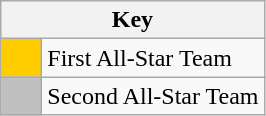<table class="wikitable" style="text-align: center;">
<tr>
<th colspan=2>Key</th>
</tr>
<tr>
<td style="background:#FFCC00; width:20px;"></td>
<td align=left>First All-Star Team</td>
</tr>
<tr>
<td style="background:#C0C0C0; width:20px;"></td>
<td align=left>Second All-Star Team</td>
</tr>
</table>
